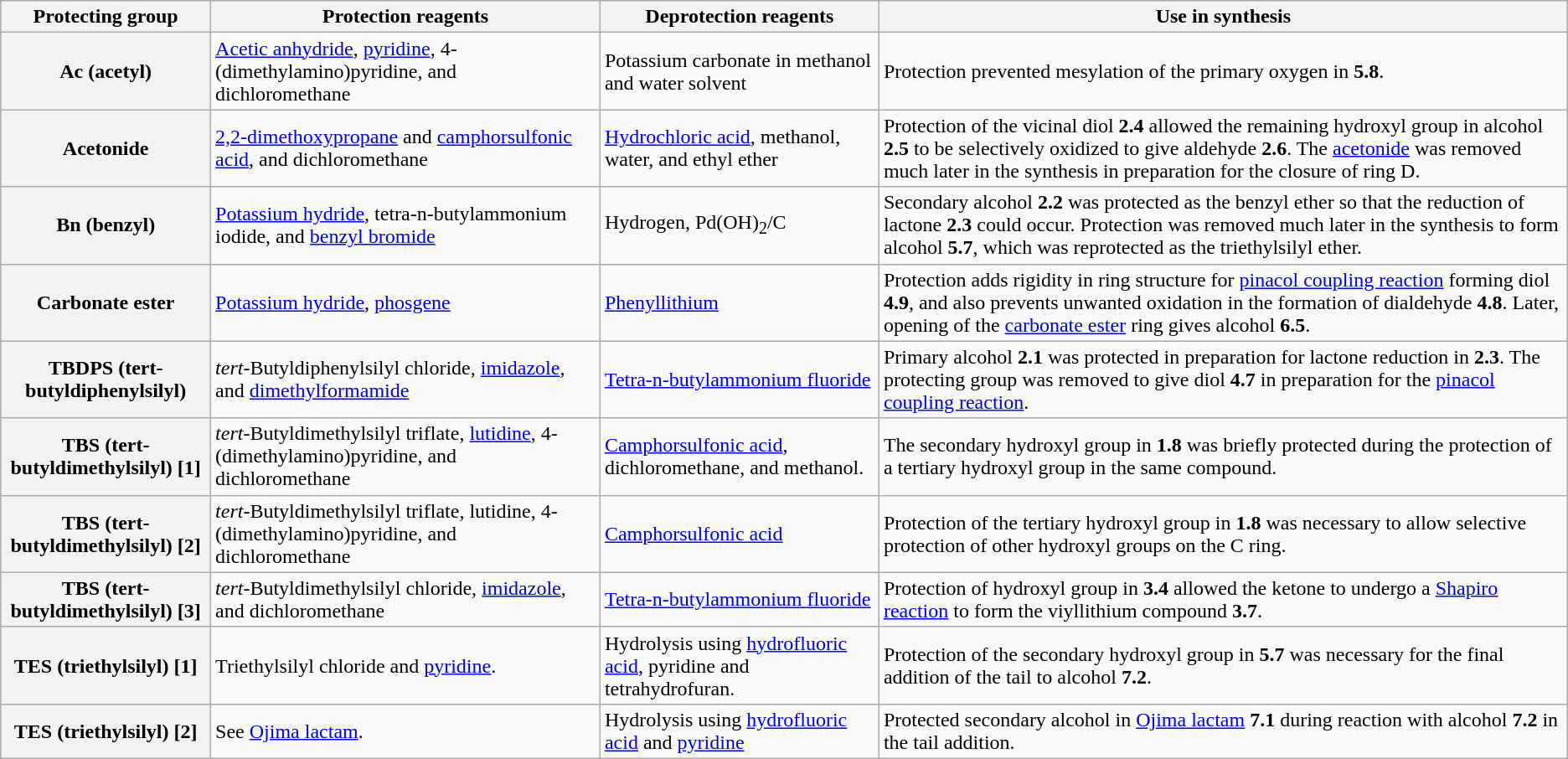<table class="wikitable">
<tr>
<th>Protecting group</th>
<th>Protection reagents</th>
<th>Deprotection reagents</th>
<th>Use in synthesis</th>
</tr>
<tr>
<th>Ac (acetyl)</th>
<td><a href='#'>Acetic anhydride</a>, <a href='#'>pyridine</a>, 4-(dimethylamino)pyridine, and dichloromethane</td>
<td>Potassium carbonate in methanol and water solvent</td>
<td>Protection prevented mesylation of the primary oxygen in <strong>5.8</strong>.</td>
</tr>
<tr>
<th>Acetonide</th>
<td><a href='#'>2,2-dimethoxypropane</a> and <a href='#'>camphorsulfonic acid</a>, and dichloromethane</td>
<td><a href='#'>Hydrochloric acid</a>, methanol, water, and ethyl ether</td>
<td>Protection of the vicinal diol <strong>2.4</strong> allowed the remaining hydroxyl group in alcohol <strong>2.5</strong> to be selectively oxidized to give aldehyde <strong>2.6</strong>. The <a href='#'>acetonide</a> was removed much later in the synthesis in preparation for the closure of ring D.</td>
</tr>
<tr>
<th>Bn (benzyl)</th>
<td><a href='#'>Potassium hydride</a>, tetra-n-butylammonium iodide, and <a href='#'>benzyl bromide</a></td>
<td>Hydrogen, Pd(OH)<sub>2</sub>/C</td>
<td>Secondary alcohol <strong>2.2</strong> was protected as the benzyl ether so that the reduction of lactone<strong> 2.3</strong> could occur. Protection was removed much later in the synthesis to form alcohol <strong>5.7</strong>, which was reprotected as the triethylsilyl ether.</td>
</tr>
<tr>
<th>Carbonate ester</th>
<td><a href='#'>Potassium hydride</a>, <a href='#'>phosgene</a></td>
<td><a href='#'>Phenyllithium</a></td>
<td>Protection adds rigidity in ring structure for <a href='#'>pinacol coupling reaction</a> forming diol <strong>4.9</strong>, and also prevents unwanted oxidation in the formation of dialdehyde <strong>4.8</strong>. Later, opening of the <a href='#'>carbonate ester</a> ring gives alcohol <strong>6.5</strong>.</td>
</tr>
<tr>
<th>TBDPS (tert-butyldiphenylsilyl)</th>
<td><em>tert</em>-Butyldiphenylsilyl chloride, <a href='#'>imidazole</a>, and <a href='#'>dimethylformamide</a></td>
<td><a href='#'>Tetra-n-butylammonium fluoride</a></td>
<td>Primary alcohol <strong>2.1</strong> was protected in preparation for lactone reduction in <strong>2.3</strong>. The protecting group was removed to give diol <strong>4.7</strong> in preparation for the <a href='#'>pinacol coupling reaction</a>.</td>
</tr>
<tr>
<th>TBS (tert-butyldimethylsilyl) [1]</th>
<td><em>tert</em>-Butyldimethylsilyl triflate, <a href='#'>lutidine</a>, 4-(dimethylamino)pyridine, and dichloromethane</td>
<td><a href='#'>Camphorsulfonic acid</a>, dichloromethane, and methanol.</td>
<td>The secondary hydroxyl group in <strong>1.8</strong> was briefly protected during the protection of a tertiary hydroxyl group in the same compound.</td>
</tr>
<tr>
<th>TBS (tert-butyldimethylsilyl) [2]</th>
<td><em>tert</em>-Butyldimethylsilyl triflate, lutidine, 4-(dimethylamino)pyridine, and dichloromethane</td>
<td><a href='#'>Camphorsulfonic acid</a></td>
<td>Protection of the tertiary hydroxyl group in <strong>1.8</strong> was necessary to allow selective protection of other hydroxyl groups on the C ring.</td>
</tr>
<tr>
<th>TBS (tert-butyldimethylsilyl) [3]</th>
<td><em>tert</em>-Butyldimethylsilyl chloride, <a href='#'>imidazole</a>, and dichloromethane</td>
<td><a href='#'>Tetra-n-butylammonium fluoride</a></td>
<td>Protection of hydroxyl group in <strong>3.4</strong> allowed the ketone to undergo a <a href='#'>Shapiro reaction</a> to form the viyllithium compound <strong>3.7</strong>.</td>
</tr>
<tr>
<th>TES (triethylsilyl) [1]</th>
<td>Triethylsilyl chloride and <a href='#'>pyridine</a>.</td>
<td>Hydrolysis using <a href='#'>hydrofluoric acid</a>, pyridine and tetrahydrofuran.</td>
<td>Protection of the secondary hydroxyl group in <strong>5.7</strong> was necessary for the final addition of the tail to alcohol <strong>7.2</strong>.</td>
</tr>
<tr>
<th>TES (triethylsilyl) [2]</th>
<td>See <a href='#'>Ojima lactam</a>.</td>
<td>Hydrolysis using <a href='#'>hydrofluoric acid</a> and <a href='#'>pyridine</a></td>
<td>Protected secondary alcohol in <a href='#'>Ojima lactam</a> <strong>7.1</strong> during reaction with alcohol <strong>7.2</strong> in the tail addition.</td>
</tr>
</table>
